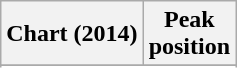<table class="wikitable sortable">
<tr>
<th>Chart (2014)</th>
<th>Peak<br>position</th>
</tr>
<tr>
</tr>
<tr>
</tr>
<tr>
</tr>
<tr>
</tr>
<tr>
</tr>
<tr>
</tr>
<tr>
</tr>
<tr>
</tr>
<tr>
</tr>
</table>
